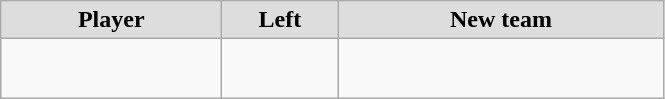<table class="wikitable" style="text-align: center">
<tr align="center"  bgcolor="#dddddd">
<td style="width:140px"><strong>Player</strong></td>
<td style="width:70px"><strong>Left</strong></td>
<td style="width:210px"><strong>New team</strong></td>
</tr>
<tr style="height:40px">
<td></td>
<td style="font-size: 80%"></td>
<td></td>
</tr>
</table>
